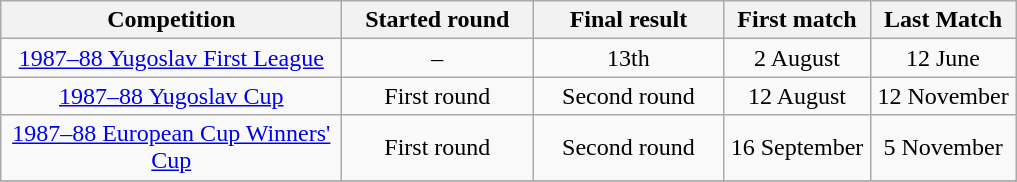<table class="wikitable" style="text-align: center;">
<tr>
<th width="220">Competition</th>
<th width="120">Started round</th>
<th width="120">Final result</th>
<th width="90">First match</th>
<th width="90">Last Match</th>
</tr>
<tr>
<td><a href='#'>1987–88 Yugoslav First League</a></td>
<td>–</td>
<td>13th</td>
<td>2 August</td>
<td>12 June</td>
</tr>
<tr>
<td><a href='#'>1987–88 Yugoslav Cup</a></td>
<td>First round</td>
<td>Second round</td>
<td>12 August</td>
<td>12 November</td>
</tr>
<tr>
<td><a href='#'>1987–88 European Cup Winners' Cup</a></td>
<td>First round</td>
<td>Second round</td>
<td>16 September</td>
<td>5 November</td>
</tr>
<tr>
</tr>
</table>
